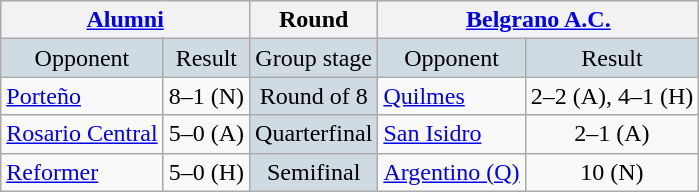<table class="wikitable" style="text-align:center;">
<tr>
<th colspan=3 width= 120px><a href='#'>Alumni</a></th>
<th>Round</th>
<th colspan=3 width= 120px><a href='#'>Belgrano A.C.</a></th>
</tr>
<tr bgcolor= #CFDBE2>
<td width= px>Opponent</td>
<td colspan=2>Result</td>
<td>Group stage</td>
<td width= px>Opponent</td>
<td colspan=2>Result</td>
</tr>
<tr>
<td align=left><a href='#'>Porteño</a></td>
<td colspan=2>8–1 (N) </td>
<td bgcolor= #CFDBE2>Round of 8</td>
<td align=left><a href='#'>Quilmes</a></td>
<td colspan=2>2–2 (A), 4–1 (H)</td>
</tr>
<tr>
<td align=left><a href='#'>Rosario Central</a></td>
<td colspan=2>5–0 (A)</td>
<td bgcolor= #CFDBE2>Quarterfinal</td>
<td align=left><a href='#'>San Isidro</a></td>
<td colspan=2>2–1 (A)</td>
</tr>
<tr>
<td align=left><a href='#'>Reformer</a></td>
<td colspan=2>5–0 (H)</td>
<td bgcolor= #CFDBE2>Semifinal</td>
<td align=left><a href='#'>Argentino (Q)</a></td>
<td colspan=2>10 (N) </td>
</tr>
</table>
